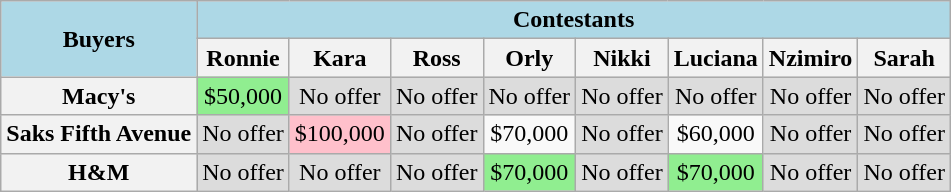<table class="wikitable" style="text-align:center">
<tr style="background:lightblue;">
<td rowspan="2"><strong>Buyers</strong></td>
<td colspan="8"><strong>Contestants</strong></td>
</tr>
<tr>
<th>Ronnie</th>
<th>Kara</th>
<th>Ross</th>
<th>Orly</th>
<th>Nikki</th>
<th>Luciana</th>
<th>Nzimiro</th>
<th>Sarah</th>
</tr>
<tr>
<th>Macy's</th>
<td style="background:lightgreen;">$50,000</td>
<td bgcolor=#DCDCDC>No offer</td>
<td bgcolor=#DCDCDC>No offer</td>
<td bgcolor=#DCDCDC>No offer</td>
<td bgcolor=#DCDCDC>No offer</td>
<td bgcolor=#DCDCDC>No offer</td>
<td bgcolor=#DCDCDC>No offer</td>
<td bgcolor=#DCDCDC>No offer</td>
</tr>
<tr>
<th>Saks Fifth Avenue</th>
<td bgcolor=#DCDCDC>No offer</td>
<td style="background:pink;">$100,000</td>
<td bgcolor=#DCDCDC>No offer</td>
<td>$70,000</td>
<td bgcolor=#DCDCDC>No offer</td>
<td>$60,000</td>
<td bgcolor=#DCDCDC>No offer</td>
<td bgcolor=#DCDCDC>No offer</td>
</tr>
<tr>
<th>H&M</th>
<td bgcolor=#DCDCDC>No offer</td>
<td bgcolor=#DCDCDC>No offer</td>
<td bgcolor=#DCDCDC>No offer</td>
<td style="background:lightgreen;">$70,000</td>
<td bgcolor=#DCDCDC>No offer</td>
<td style="background:lightgreen;">$70,000</td>
<td bgcolor=#DCDCDC>No offer</td>
<td bgcolor=#DCDCDC>No offer</td>
</tr>
</table>
